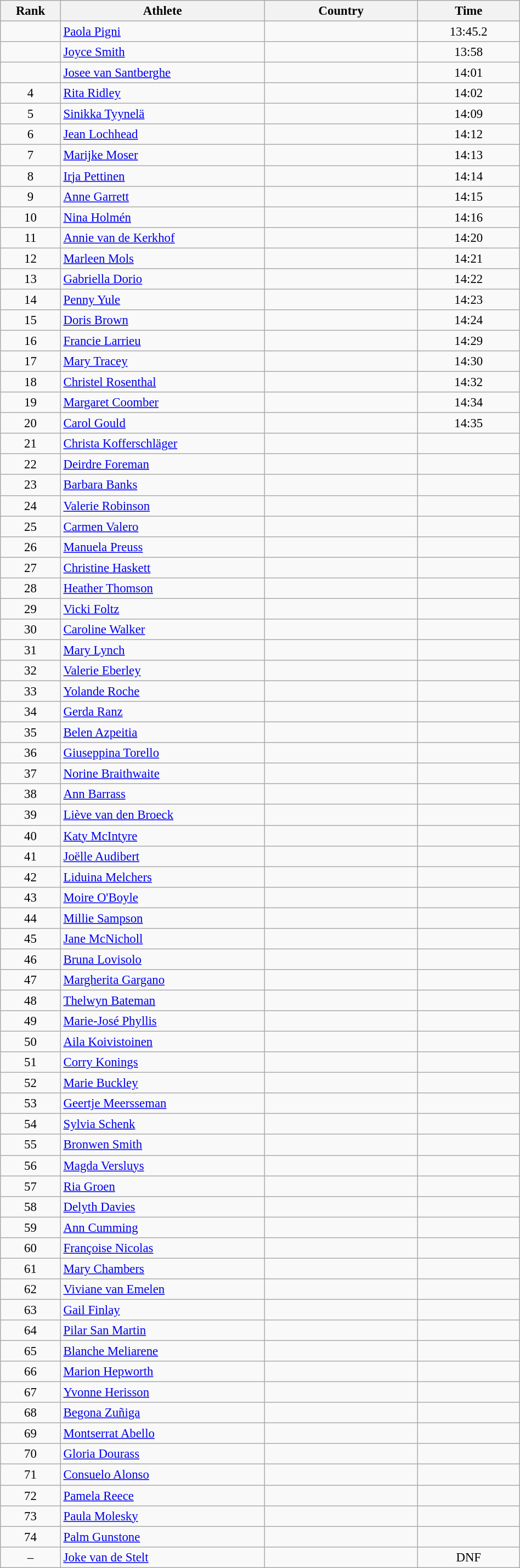<table class="wikitable sortable" style=" text-align:center; font-size:95%;" width="50%">
<tr>
<th width=5%>Rank</th>
<th width=20%>Athlete</th>
<th width=15%>Country</th>
<th width=10%>Time</th>
</tr>
<tr>
<td align=center></td>
<td align=left><a href='#'>Paola Pigni</a></td>
<td align=left></td>
<td>13:45.2</td>
</tr>
<tr>
<td align=center></td>
<td align=left><a href='#'>Joyce Smith</a></td>
<td align=left></td>
<td>13:58</td>
</tr>
<tr>
<td align=center></td>
<td align=left><a href='#'>Josee van Santberghe</a></td>
<td align=left></td>
<td>14:01</td>
</tr>
<tr>
<td align=center>4</td>
<td align=left><a href='#'>Rita Ridley</a></td>
<td align=left></td>
<td>14:02</td>
</tr>
<tr>
<td align=center>5</td>
<td align=left><a href='#'>Sinikka Tyynelä</a></td>
<td align=left></td>
<td>14:09</td>
</tr>
<tr>
<td align=center>6</td>
<td align=left><a href='#'>Jean Lochhead</a></td>
<td align=left></td>
<td>14:12</td>
</tr>
<tr>
<td align=center>7</td>
<td align=left><a href='#'>Marijke Moser</a></td>
<td align=left></td>
<td>14:13</td>
</tr>
<tr>
<td align=center>8</td>
<td align=left><a href='#'>Irja Pettinen</a></td>
<td align=left></td>
<td>14:14</td>
</tr>
<tr>
<td align=center>9</td>
<td align=left><a href='#'>Anne Garrett</a></td>
<td align=left></td>
<td>14:15</td>
</tr>
<tr>
<td align=center>10</td>
<td align=left><a href='#'>Nina Holmén</a></td>
<td align=left></td>
<td>14:16</td>
</tr>
<tr>
<td align=center>11</td>
<td align=left><a href='#'>Annie van de Kerkhof</a></td>
<td align=left></td>
<td>14:20</td>
</tr>
<tr>
<td align=center>12</td>
<td align=left><a href='#'>Marleen Mols</a></td>
<td align=left></td>
<td>14:21</td>
</tr>
<tr>
<td align=center>13</td>
<td align=left><a href='#'>Gabriella Dorio</a></td>
<td align=left></td>
<td>14:22</td>
</tr>
<tr>
<td align=center>14</td>
<td align=left><a href='#'>Penny Yule</a></td>
<td align=left></td>
<td>14:23</td>
</tr>
<tr>
<td align=center>15</td>
<td align=left><a href='#'>Doris Brown</a></td>
<td align=left></td>
<td>14:24</td>
</tr>
<tr>
<td align=center>16</td>
<td align=left><a href='#'>Francie Larrieu</a></td>
<td align=left></td>
<td>14:29</td>
</tr>
<tr>
<td align=center>17</td>
<td align=left><a href='#'>Mary Tracey</a></td>
<td align=left></td>
<td>14:30</td>
</tr>
<tr>
<td align=center>18</td>
<td align=left><a href='#'>Christel Rosenthal</a></td>
<td align=left></td>
<td>14:32</td>
</tr>
<tr>
<td align=center>19</td>
<td align=left><a href='#'>Margaret Coomber</a></td>
<td align=left></td>
<td>14:34</td>
</tr>
<tr>
<td align=center>20</td>
<td align=left><a href='#'>Carol Gould</a></td>
<td align=left></td>
<td>14:35</td>
</tr>
<tr>
<td align=center>21</td>
<td align=left><a href='#'>Christa Kofferschläger</a></td>
<td align=left></td>
<td></td>
</tr>
<tr>
<td align=center>22</td>
<td align=left><a href='#'>Deirdre Foreman</a></td>
<td align=left></td>
<td></td>
</tr>
<tr>
<td align=center>23</td>
<td align=left><a href='#'>Barbara Banks</a></td>
<td align=left></td>
<td></td>
</tr>
<tr>
<td align=center>24</td>
<td align=left><a href='#'>Valerie Robinson</a></td>
<td align=left></td>
<td></td>
</tr>
<tr>
<td align=center>25</td>
<td align=left><a href='#'>Carmen Valero</a></td>
<td align=left></td>
<td></td>
</tr>
<tr>
<td align=center>26</td>
<td align=left><a href='#'>Manuela Preuss</a></td>
<td align=left></td>
<td></td>
</tr>
<tr>
<td align=center>27</td>
<td align=left><a href='#'>Christine Haskett</a></td>
<td align=left></td>
<td></td>
</tr>
<tr>
<td align=center>28</td>
<td align=left><a href='#'>Heather Thomson</a></td>
<td align=left></td>
<td></td>
</tr>
<tr>
<td align=center>29</td>
<td align=left><a href='#'>Vicki Foltz</a></td>
<td align=left></td>
<td></td>
</tr>
<tr>
<td align=center>30</td>
<td align=left><a href='#'>Caroline Walker</a></td>
<td align=left></td>
<td></td>
</tr>
<tr>
<td align=center>31</td>
<td align=left><a href='#'>Mary Lynch</a></td>
<td align=left></td>
<td></td>
</tr>
<tr>
<td align=center>32</td>
<td align=left><a href='#'>Valerie Eberley</a></td>
<td align=left></td>
<td></td>
</tr>
<tr>
<td align=center>33</td>
<td align=left><a href='#'>Yolande Roche</a></td>
<td align=left></td>
<td></td>
</tr>
<tr>
<td align=center>34</td>
<td align=left><a href='#'>Gerda Ranz</a></td>
<td align=left></td>
<td></td>
</tr>
<tr>
<td align=center>35</td>
<td align=left><a href='#'>Belen Azpeitia</a></td>
<td align=left></td>
<td></td>
</tr>
<tr>
<td align=center>36</td>
<td align=left><a href='#'>Giuseppina Torello</a></td>
<td align=left></td>
<td></td>
</tr>
<tr>
<td align=center>37</td>
<td align=left><a href='#'>Norine Braithwaite</a></td>
<td align=left></td>
<td></td>
</tr>
<tr>
<td align=center>38</td>
<td align=left><a href='#'>Ann Barrass</a></td>
<td align=left></td>
<td></td>
</tr>
<tr>
<td align=center>39</td>
<td align=left><a href='#'>Liève van den Broeck</a></td>
<td align=left></td>
<td></td>
</tr>
<tr>
<td align=center>40</td>
<td align=left><a href='#'>Katy McIntyre</a></td>
<td align=left></td>
<td></td>
</tr>
<tr>
<td align=center>41</td>
<td align=left><a href='#'>Joëlle Audibert</a></td>
<td align=left></td>
<td></td>
</tr>
<tr>
<td align=center>42</td>
<td align=left><a href='#'>Liduina Melchers</a></td>
<td align=left></td>
<td></td>
</tr>
<tr>
<td align=center>43</td>
<td align=left><a href='#'>Moire O'Boyle</a></td>
<td align=left></td>
<td></td>
</tr>
<tr>
<td align=center>44</td>
<td align=left><a href='#'>Millie Sampson</a></td>
<td align=left></td>
<td></td>
</tr>
<tr>
<td align=center>45</td>
<td align=left><a href='#'>Jane McNicholl</a></td>
<td align=left></td>
<td></td>
</tr>
<tr>
<td align=center>46</td>
<td align=left><a href='#'>Bruna Lovisolo</a></td>
<td align=left></td>
<td></td>
</tr>
<tr>
<td align=center>47</td>
<td align=left><a href='#'>Margherita Gargano</a></td>
<td align=left></td>
<td></td>
</tr>
<tr>
<td align=center>48</td>
<td align=left><a href='#'>Thelwyn Bateman</a></td>
<td align=left></td>
<td></td>
</tr>
<tr>
<td align=center>49</td>
<td align=left><a href='#'>Marie-José Phyllis</a></td>
<td align=left></td>
<td></td>
</tr>
<tr>
<td align=center>50</td>
<td align=left><a href='#'>Aila Koivistoinen</a></td>
<td align=left></td>
<td></td>
</tr>
<tr>
<td align=center>51</td>
<td align=left><a href='#'>Corry Konings</a></td>
<td align=left></td>
<td></td>
</tr>
<tr>
<td align=center>52</td>
<td align=left><a href='#'>Marie Buckley</a></td>
<td align=left></td>
<td></td>
</tr>
<tr>
<td align=center>53</td>
<td align=left><a href='#'>Geertje Meersseman</a></td>
<td align=left></td>
<td></td>
</tr>
<tr>
<td align=center>54</td>
<td align=left><a href='#'>Sylvia Schenk</a></td>
<td align=left></td>
<td></td>
</tr>
<tr>
<td align=center>55</td>
<td align=left><a href='#'>Bronwen Smith</a></td>
<td align=left></td>
<td></td>
</tr>
<tr>
<td align=center>56</td>
<td align=left><a href='#'>Magda Versluys</a></td>
<td align=left></td>
<td></td>
</tr>
<tr>
<td align=center>57</td>
<td align=left><a href='#'>Ria Groen</a></td>
<td align=left></td>
<td></td>
</tr>
<tr>
<td align=center>58</td>
<td align=left><a href='#'>Delyth Davies</a></td>
<td align=left></td>
<td></td>
</tr>
<tr>
<td align=center>59</td>
<td align=left><a href='#'>Ann Cumming</a></td>
<td align=left></td>
<td></td>
</tr>
<tr>
<td align=center>60</td>
<td align=left><a href='#'>Françoise Nicolas</a></td>
<td align=left></td>
<td></td>
</tr>
<tr>
<td align=center>61</td>
<td align=left><a href='#'>Mary Chambers</a></td>
<td align=left></td>
<td></td>
</tr>
<tr>
<td align=center>62</td>
<td align=left><a href='#'>Viviane van Emelen</a></td>
<td align=left></td>
<td></td>
</tr>
<tr>
<td align=center>63</td>
<td align=left><a href='#'>Gail Finlay</a></td>
<td align=left></td>
<td></td>
</tr>
<tr>
<td align=center>64</td>
<td align=left><a href='#'>Pilar San Martin</a></td>
<td align=left></td>
<td></td>
</tr>
<tr>
<td align=center>65</td>
<td align=left><a href='#'>Blanche Meliarene</a></td>
<td align=left></td>
<td></td>
</tr>
<tr>
<td align=center>66</td>
<td align=left><a href='#'>Marion Hepworth</a></td>
<td align=left></td>
<td></td>
</tr>
<tr>
<td align=center>67</td>
<td align=left><a href='#'>Yvonne Herisson</a></td>
<td align=left></td>
<td></td>
</tr>
<tr>
<td align=center>68</td>
<td align=left><a href='#'>Begona Zuñiga</a></td>
<td align=left></td>
<td></td>
</tr>
<tr>
<td align=center>69</td>
<td align=left><a href='#'>Montserrat Abello</a></td>
<td align=left></td>
<td></td>
</tr>
<tr>
<td align=center>70</td>
<td align=left><a href='#'>Gloria Dourass</a></td>
<td align=left></td>
<td></td>
</tr>
<tr>
<td align=center>71</td>
<td align=left><a href='#'>Consuelo Alonso</a></td>
<td align=left></td>
<td></td>
</tr>
<tr>
<td align=center>72</td>
<td align=left><a href='#'>Pamela Reece</a></td>
<td align=left></td>
<td></td>
</tr>
<tr>
<td align=center>73</td>
<td align=left><a href='#'>Paula Molesky</a></td>
<td align=left></td>
<td></td>
</tr>
<tr>
<td align=center>74</td>
<td align=left><a href='#'>Palm Gunstone</a></td>
<td align=left></td>
<td></td>
</tr>
<tr>
<td align=center>–</td>
<td align=left><a href='#'>Joke van de Stelt</a></td>
<td align=left></td>
<td>DNF</td>
</tr>
</table>
